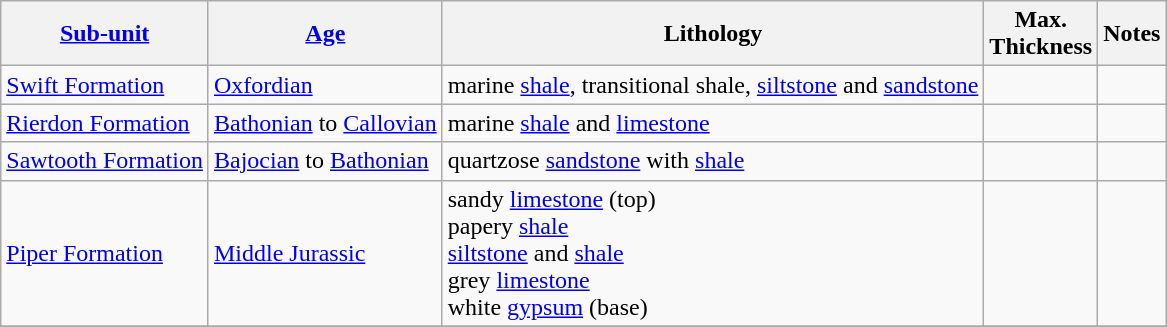<table class="wikitable">
<tr>
<th><a href='#'>Sub-unit</a></th>
<th><a href='#'>Age</a></th>
<th>Lithology</th>
<th>Max.<br>Thickness</th>
<th>Notes</th>
</tr>
<tr>
<td><a href='#'>Swift Formation</a></td>
<td><a href='#'>Oxfordian</a></td>
<td>marine <a href='#'>shale</a>, transitional shale, <a href='#'>siltstone</a> and <a href='#'>sandstone</a></td>
<td></td>
<td></td>
</tr>
<tr>
<td><a href='#'>Rierdon Formation</a></td>
<td><a href='#'>Bathonian</a> to <a href='#'>Callovian</a></td>
<td>marine <a href='#'>shale</a> and <a href='#'>limestone</a></td>
<td></td>
<td></td>
</tr>
<tr>
<td><a href='#'>Sawtooth Formation</a></td>
<td><a href='#'>Bajocian</a> to <a href='#'>Bathonian</a></td>
<td>quartzose <a href='#'>sandstone</a> with <a href='#'>shale</a></td>
<td></td>
<td></td>
</tr>
<tr>
<td><a href='#'>Piper Formation</a></td>
<td><a href='#'>Middle Jurassic</a></td>
<td>sandy <a href='#'>limestone</a> (top)<br>papery <a href='#'>shale</a><br><a href='#'>siltstone</a> and <a href='#'>shale</a><br>grey <a href='#'>limestone</a><br>white <a href='#'>gypsum</a> (base)</td>
<td></td>
<td></td>
</tr>
<tr>
</tr>
</table>
